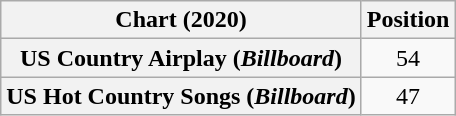<table class="wikitable sortable plainrowheaders" style="text-align:center">
<tr>
<th scope="col">Chart (2020)</th>
<th scope="col">Position</th>
</tr>
<tr>
<th scope="row">US Country Airplay (<em>Billboard</em>)</th>
<td>54</td>
</tr>
<tr>
<th scope="row">US Hot Country Songs (<em>Billboard</em>)</th>
<td>47</td>
</tr>
</table>
